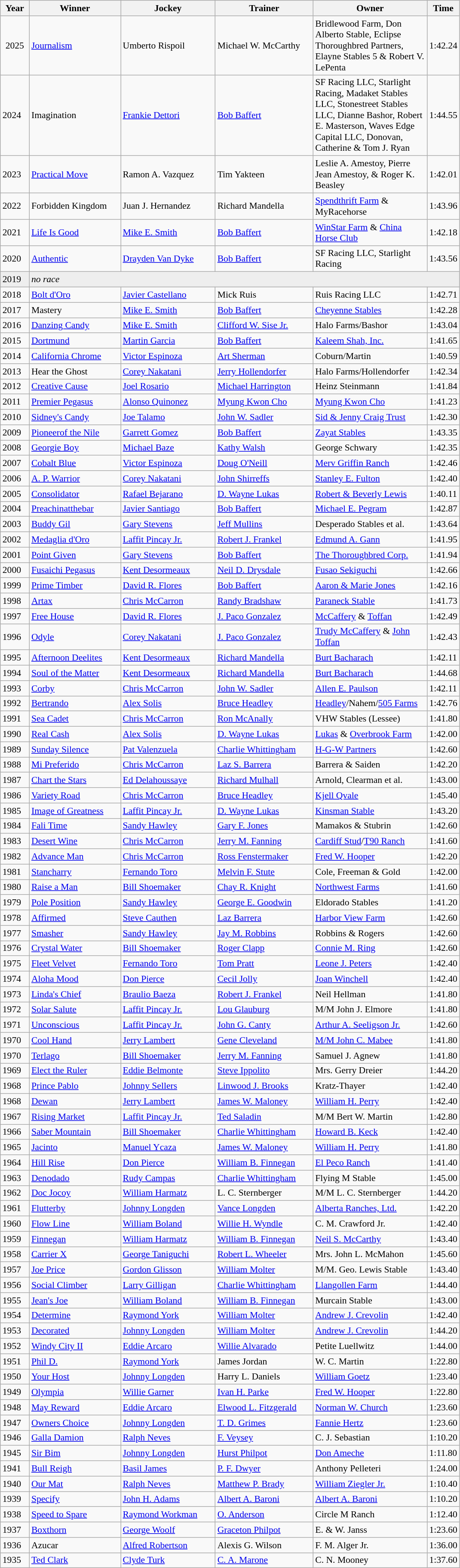<table class="wikitable sortable" style="font-size:90%">
<tr>
<th style="width:38px">Year</th>
<th style="width:135px">Winner</th>
<th style="width:140px">Jockey</th>
<th style="width:145px">Trainer</th>
<th style="width:170px">Owner</th>
<th>Time</th>
</tr>
<tr>
<td align=center>2025</td>
<td><a href='#'>Journalism</a></td>
<td>Umberto Rispoil</td>
<td>Michael W. McCarthy</td>
<td>Bridlewood Farm, Don Alberto Stable, Eclipse Thoroughbred Partners, Elayne Stables 5 & Robert V. LePenta</td>
<td align=center>1:42.24</td>
</tr>
<tr>
<td>2024</td>
<td>Imagination</td>
<td><a href='#'>Frankie Dettori</a></td>
<td><a href='#'>Bob Baffert</a></td>
<td>SF Racing LLC, Starlight Racing, Madaket Stables LLC, Stonestreet Stables LLC, Dianne Bashor, Robert E. Masterson, Waves Edge Capital LLC, Donovan, Catherine & Tom J. Ryan</td>
<td>1:44.55</td>
</tr>
<tr>
<td>2023</td>
<td><a href='#'>Practical Move</a></td>
<td>Ramon A. Vazquez</td>
<td>Tim Yakteen</td>
<td>Leslie A. Amestoy, Pierre Jean Amestoy, & Roger K. Beasley</td>
<td>1:42.01</td>
</tr>
<tr>
<td>2022</td>
<td>Forbidden Kingdom</td>
<td>Juan J. Hernandez</td>
<td>Richard Mandella</td>
<td><a href='#'>Spendthrift Farm</a> & MyRacehorse</td>
<td>1:43.96</td>
</tr>
<tr>
<td>2021</td>
<td><a href='#'>Life Is Good</a></td>
<td><a href='#'>Mike E. Smith</a></td>
<td><a href='#'>Bob Baffert</a></td>
<td><a href='#'>WinStar Farm</a> & <a href='#'>China Horse Club</a></td>
<td>1:42.18</td>
</tr>
<tr>
<td>2020</td>
<td><a href='#'> Authentic</a></td>
<td><a href='#'>Drayden Van Dyke</a></td>
<td><a href='#'>Bob Baffert</a></td>
<td>SF Racing LLC, Starlight Racing</td>
<td>1:43.56</td>
</tr>
<tr style="background:#eee;">
<td>2019</td>
<td colspan=8><em>no race</em></td>
</tr>
<tr>
<td>2018</td>
<td><a href='#'>Bolt d'Oro</a></td>
<td><a href='#'>Javier Castellano</a></td>
<td>Mick Ruis</td>
<td>Ruis Racing LLC</td>
<td>1:42.71</td>
</tr>
<tr>
<td>2017</td>
<td>Mastery</td>
<td><a href='#'>Mike E. Smith</a></td>
<td><a href='#'>Bob Baffert</a></td>
<td><a href='#'>Cheyenne Stables</a></td>
<td>1:42.28</td>
</tr>
<tr>
<td>2016</td>
<td><a href='#'>Danzing Candy</a></td>
<td><a href='#'>Mike E. Smith</a></td>
<td><a href='#'>Clifford W. Sise Jr.</a></td>
<td>Halo Farms/Bashor</td>
<td>1:43.04</td>
</tr>
<tr>
<td>2015</td>
<td><a href='#'>Dortmund</a></td>
<td><a href='#'>Martin Garcia</a></td>
<td><a href='#'>Bob Baffert</a></td>
<td><a href='#'>Kaleem Shah, Inc.</a></td>
<td>1:41.65</td>
</tr>
<tr>
<td>2014</td>
<td><a href='#'>California Chrome</a></td>
<td><a href='#'>Victor Espinoza</a></td>
<td><a href='#'>Art Sherman</a></td>
<td>Coburn/Martin</td>
<td>1:40.59</td>
</tr>
<tr>
<td>2013</td>
<td>Hear the Ghost</td>
<td><a href='#'>Corey Nakatani</a></td>
<td><a href='#'>Jerry Hollendorfer</a></td>
<td>Halo Farms/Hollendorfer</td>
<td>1:42.34</td>
</tr>
<tr>
<td>2012</td>
<td><a href='#'>Creative Cause</a></td>
<td><a href='#'>Joel Rosario</a></td>
<td><a href='#'>Michael Harrington</a></td>
<td>Heinz Steinmann</td>
<td>1:41.84</td>
</tr>
<tr>
<td>2011</td>
<td><a href='#'>Premier Pegasus</a></td>
<td><a href='#'>Alonso Quinonez</a></td>
<td><a href='#'>Myung Kwon Cho</a></td>
<td><a href='#'>Myung Kwon Cho</a></td>
<td>1:41.23</td>
</tr>
<tr>
<td>2010</td>
<td><a href='#'>Sidney's Candy</a></td>
<td><a href='#'>Joe Talamo</a></td>
<td><a href='#'>John W. Sadler</a></td>
<td><a href='#'>Sid & Jenny Craig Trust</a></td>
<td>1:42.30</td>
</tr>
<tr>
<td>2009</td>
<td><a href='#'>Pioneerof the Nile</a></td>
<td><a href='#'>Garrett Gomez</a></td>
<td><a href='#'>Bob Baffert</a></td>
<td><a href='#'>Zayat Stables</a></td>
<td>1:43.35</td>
</tr>
<tr>
<td>2008</td>
<td><a href='#'>Georgie Boy</a></td>
<td><a href='#'>Michael Baze</a></td>
<td><a href='#'>Kathy Walsh</a></td>
<td>George Schwary</td>
<td>1:42.35</td>
</tr>
<tr>
<td>2007</td>
<td><a href='#'>Cobalt Blue</a></td>
<td><a href='#'>Victor Espinoza</a></td>
<td><a href='#'>Doug O'Neill</a></td>
<td><a href='#'>Merv Griffin Ranch</a></td>
<td>1:42.46</td>
</tr>
<tr>
<td>2006</td>
<td><a href='#'>A. P. Warrior</a></td>
<td><a href='#'>Corey Nakatani</a></td>
<td><a href='#'>John Shirreffs</a></td>
<td><a href='#'>Stanley E. Fulton</a></td>
<td>1:42.40</td>
</tr>
<tr>
<td>2005</td>
<td><a href='#'>Consolidator</a></td>
<td><a href='#'>Rafael Bejarano</a></td>
<td><a href='#'>D. Wayne Lukas</a></td>
<td><a href='#'>Robert & Beverly Lewis</a></td>
<td>1:40.11</td>
</tr>
<tr>
<td>2004</td>
<td><a href='#'>Preachinatthebar</a></td>
<td><a href='#'>Javier Santiago</a></td>
<td><a href='#'>Bob Baffert</a></td>
<td><a href='#'>Michael E. Pegram</a></td>
<td>1:42.87</td>
</tr>
<tr>
<td>2003</td>
<td><a href='#'>Buddy Gil</a></td>
<td><a href='#'>Gary Stevens</a></td>
<td><a href='#'>Jeff Mullins</a></td>
<td>Desperado Stables et al.</td>
<td>1:43.64</td>
</tr>
<tr>
<td>2002</td>
<td><a href='#'>Medaglia d'Oro</a></td>
<td><a href='#'>Laffit Pincay Jr.</a></td>
<td><a href='#'>Robert J. Frankel</a></td>
<td><a href='#'>Edmund A. Gann</a></td>
<td>1:41.95</td>
</tr>
<tr>
<td>2001</td>
<td><a href='#'>Point Given</a></td>
<td><a href='#'>Gary Stevens</a></td>
<td><a href='#'>Bob Baffert</a></td>
<td><a href='#'>The Thoroughbred Corp.</a></td>
<td>1:41.94</td>
</tr>
<tr>
<td>2000</td>
<td><a href='#'>Fusaichi Pegasus</a></td>
<td><a href='#'>Kent Desormeaux</a></td>
<td><a href='#'>Neil D. Drysdale</a></td>
<td><a href='#'>Fusao Sekiguchi</a></td>
<td>1:42.66</td>
</tr>
<tr>
<td>1999</td>
<td><a href='#'>Prime Timber</a></td>
<td><a href='#'>David R. Flores</a></td>
<td><a href='#'>Bob Baffert</a></td>
<td><a href='#'>Aaron & Marie Jones</a></td>
<td>1:42.16</td>
</tr>
<tr>
<td>1998</td>
<td><a href='#'>Artax</a></td>
<td><a href='#'>Chris McCarron</a></td>
<td><a href='#'>Randy Bradshaw</a></td>
<td><a href='#'>Paraneck Stable</a></td>
<td>1:41.73</td>
</tr>
<tr>
<td>1997</td>
<td><a href='#'>Free House</a></td>
<td><a href='#'>David R. Flores</a></td>
<td><a href='#'>J. Paco Gonzalez</a></td>
<td><a href='#'>McCaffery</a> & <a href='#'>Toffan</a></td>
<td>1:42.49</td>
</tr>
<tr>
<td>1996</td>
<td><a href='#'>Odyle</a></td>
<td><a href='#'>Corey Nakatani</a></td>
<td><a href='#'>J. Paco Gonzalez</a></td>
<td><a href='#'>Trudy McCaffery</a> & <a href='#'>John Toffan</a></td>
<td>1:42.43</td>
</tr>
<tr>
<td>1995</td>
<td><a href='#'>Afternoon Deelites</a></td>
<td><a href='#'>Kent Desormeaux</a></td>
<td><a href='#'>Richard Mandella</a></td>
<td><a href='#'>Burt Bacharach</a></td>
<td>1:42.11</td>
</tr>
<tr>
<td>1994</td>
<td><a href='#'>Soul of the Matter</a></td>
<td><a href='#'>Kent Desormeaux</a></td>
<td><a href='#'>Richard Mandella</a></td>
<td><a href='#'>Burt Bacharach</a></td>
<td>1:44.68</td>
</tr>
<tr>
<td>1993</td>
<td><a href='#'>Corby</a></td>
<td><a href='#'>Chris McCarron</a></td>
<td><a href='#'>John W. Sadler</a></td>
<td><a href='#'>Allen E. Paulson</a></td>
<td>1:42.11</td>
</tr>
<tr>
<td>1992</td>
<td><a href='#'>Bertrando</a></td>
<td><a href='#'>Alex Solis</a></td>
<td><a href='#'>Bruce Headley</a></td>
<td><a href='#'>Headley</a>/Nahem/<a href='#'>505 Farms</a></td>
<td>1:42.76</td>
</tr>
<tr>
<td>1991</td>
<td><a href='#'>Sea Cadet</a></td>
<td><a href='#'>Chris McCarron</a></td>
<td><a href='#'>Ron McAnally</a></td>
<td>VHW Stables (Lessee)</td>
<td>1:41.80</td>
</tr>
<tr>
<td>1990</td>
<td><a href='#'>Real Cash</a></td>
<td><a href='#'>Alex Solis</a></td>
<td><a href='#'>D. Wayne Lukas</a></td>
<td><a href='#'>Lukas</a> & <a href='#'>Overbrook Farm</a></td>
<td>1:42.00</td>
</tr>
<tr>
<td>1989</td>
<td><a href='#'>Sunday Silence</a></td>
<td><a href='#'>Pat Valenzuela</a></td>
<td><a href='#'>Charlie Whittingham</a></td>
<td><a href='#'>H-G-W Partners</a></td>
<td>1:42.60</td>
</tr>
<tr>
<td>1988</td>
<td><a href='#'>Mi Preferido</a></td>
<td><a href='#'>Chris McCarron</a></td>
<td><a href='#'>Laz S. Barrera</a></td>
<td>Barrera & Saiden</td>
<td>1:42.20</td>
</tr>
<tr>
<td>1987</td>
<td><a href='#'>Chart the Stars</a></td>
<td><a href='#'>Ed Delahoussaye</a></td>
<td><a href='#'>Richard Mulhall</a></td>
<td>Arnold, Clearman et al.</td>
<td>1:43.00</td>
</tr>
<tr>
<td>1986</td>
<td><a href='#'>Variety Road</a></td>
<td><a href='#'>Chris McCarron</a></td>
<td><a href='#'>Bruce Headley</a></td>
<td><a href='#'>Kjell Qvale</a></td>
<td>1:45.40</td>
</tr>
<tr>
<td>1985</td>
<td><a href='#'>Image of Greatness</a></td>
<td><a href='#'>Laffit Pincay Jr.</a></td>
<td><a href='#'>D. Wayne Lukas</a></td>
<td><a href='#'>Kinsman Stable</a></td>
<td>1:43.20</td>
</tr>
<tr>
<td>1984</td>
<td><a href='#'>Fali Time</a></td>
<td><a href='#'>Sandy Hawley</a></td>
<td><a href='#'>Gary F. Jones</a></td>
<td>Mamakos & Stubrin</td>
<td>1:42.60</td>
</tr>
<tr>
<td>1983</td>
<td><a href='#'>Desert Wine</a></td>
<td><a href='#'>Chris McCarron</a></td>
<td><a href='#'>Jerry M. Fanning</a></td>
<td><a href='#'>Cardiff Stud</a>/<a href='#'>T90 Ranch</a></td>
<td>1:41.60</td>
</tr>
<tr>
<td>1982</td>
<td><a href='#'>Advance Man</a></td>
<td><a href='#'>Chris McCarron</a></td>
<td><a href='#'>Ross Fenstermaker</a></td>
<td><a href='#'>Fred W. Hooper</a></td>
<td>1:42.20</td>
</tr>
<tr>
<td>1981</td>
<td><a href='#'>Stancharry</a></td>
<td><a href='#'>Fernando Toro</a></td>
<td><a href='#'>Melvin F. Stute</a></td>
<td>Cole, Freeman & Gold</td>
<td>1:42.00</td>
</tr>
<tr>
<td>1980</td>
<td><a href='#'>Raise a Man</a></td>
<td><a href='#'>Bill Shoemaker</a></td>
<td><a href='#'>Chay R. Knight</a></td>
<td><a href='#'>Northwest Farms</a></td>
<td>1:41.60</td>
</tr>
<tr>
<td>1979</td>
<td><a href='#'>Pole Position</a></td>
<td><a href='#'>Sandy Hawley</a></td>
<td><a href='#'>George E. Goodwin</a></td>
<td>Eldorado Stables</td>
<td>1:41.20</td>
</tr>
<tr>
<td>1978</td>
<td><a href='#'>Affirmed</a></td>
<td><a href='#'>Steve Cauthen</a></td>
<td><a href='#'>Laz Barrera</a></td>
<td><a href='#'>Harbor View Farm</a></td>
<td>1:42.60</td>
</tr>
<tr>
<td>1977</td>
<td><a href='#'>Smasher</a></td>
<td><a href='#'>Sandy Hawley</a></td>
<td><a href='#'>Jay M. Robbins</a></td>
<td>Robbins & Rogers</td>
<td>1:42.60</td>
</tr>
<tr>
<td>1976</td>
<td><a href='#'>Crystal Water</a></td>
<td><a href='#'>Bill Shoemaker</a></td>
<td><a href='#'>Roger Clapp</a></td>
<td><a href='#'>Connie M. Ring</a></td>
<td>1:42.60</td>
</tr>
<tr>
<td>1975</td>
<td><a href='#'>Fleet Velvet</a></td>
<td><a href='#'>Fernando Toro</a></td>
<td><a href='#'>Tom Pratt</a></td>
<td><a href='#'>Leone J. Peters</a></td>
<td>1:42.40</td>
</tr>
<tr>
<td>1974</td>
<td><a href='#'>Aloha Mood</a></td>
<td><a href='#'>Don Pierce</a></td>
<td><a href='#'>Cecil Jolly</a></td>
<td><a href='#'>Joan Winchell</a></td>
<td>1:42.40</td>
</tr>
<tr>
<td>1973</td>
<td><a href='#'>Linda's Chief</a></td>
<td><a href='#'>Braulio Baeza</a></td>
<td><a href='#'>Robert J. Frankel</a></td>
<td>Neil Hellman</td>
<td>1:41.80</td>
</tr>
<tr>
<td>1972</td>
<td><a href='#'>Solar Salute</a></td>
<td><a href='#'>Laffit Pincay Jr.</a></td>
<td><a href='#'>Lou Glauburg</a></td>
<td>M/M John J. Elmore</td>
<td>1:41.80</td>
</tr>
<tr>
<td>1971</td>
<td><a href='#'>Unconscious</a></td>
<td><a href='#'>Laffit Pincay Jr.</a></td>
<td><a href='#'>John G. Canty</a></td>
<td><a href='#'>Arthur A. Seeligson Jr.</a></td>
<td>1:42.60</td>
</tr>
<tr>
<td>1970</td>
<td><a href='#'>Cool Hand</a></td>
<td><a href='#'>Jerry Lambert</a></td>
<td><a href='#'>Gene Cleveland</a></td>
<td><a href='#'>M/M John C. Mabee</a></td>
<td>1:41.80</td>
</tr>
<tr>
<td>1970</td>
<td><a href='#'>Terlago</a></td>
<td><a href='#'>Bill Shoemaker</a></td>
<td><a href='#'>Jerry M. Fanning</a></td>
<td>Samuel J. Agnew</td>
<td>1:41.80</td>
</tr>
<tr>
<td>1969</td>
<td><a href='#'>Elect the Ruler</a></td>
<td><a href='#'>Eddie Belmonte</a></td>
<td><a href='#'>Steve Ippolito</a></td>
<td>Mrs. Gerry Dreier</td>
<td>1:44.20</td>
</tr>
<tr>
<td>1968</td>
<td><a href='#'>Prince Pablo</a></td>
<td><a href='#'>Johnny Sellers</a></td>
<td><a href='#'>Linwood J. Brooks</a></td>
<td>Kratz-Thayer</td>
<td>1:42.40</td>
</tr>
<tr>
<td>1968</td>
<td><a href='#'>Dewan</a></td>
<td><a href='#'>Jerry Lambert</a></td>
<td><a href='#'>James W. Maloney</a></td>
<td><a href='#'>William H. Perry</a></td>
<td>1:42.40</td>
</tr>
<tr>
<td>1967</td>
<td><a href='#'>Rising Market</a></td>
<td><a href='#'>Laffit Pincay Jr.</a></td>
<td><a href='#'>Ted Saladin</a></td>
<td>M/M Bert W. Martin</td>
<td>1:42.80</td>
</tr>
<tr>
<td>1966</td>
<td><a href='#'>Saber Mountain</a></td>
<td><a href='#'>Bill Shoemaker</a></td>
<td><a href='#'>Charlie Whittingham</a></td>
<td><a href='#'>Howard B. Keck</a></td>
<td>1:42.40</td>
</tr>
<tr>
<td>1965</td>
<td><a href='#'>Jacinto</a></td>
<td><a href='#'>Manuel Ycaza</a></td>
<td><a href='#'>James W. Maloney</a></td>
<td><a href='#'>William H. Perry</a></td>
<td>1:41.80</td>
</tr>
<tr>
<td>1964</td>
<td><a href='#'>Hill Rise</a></td>
<td><a href='#'>Don Pierce</a></td>
<td><a href='#'>William B. Finnegan</a></td>
<td><a href='#'>El Peco Ranch</a></td>
<td>1:41.40</td>
</tr>
<tr>
<td>1963</td>
<td><a href='#'>Denodado</a></td>
<td><a href='#'>Rudy Campas</a></td>
<td><a href='#'>Charlie Whittingham</a></td>
<td>Flying M Stable</td>
<td>1:45.00</td>
</tr>
<tr>
<td>1962</td>
<td><a href='#'>Doc Jocoy</a></td>
<td><a href='#'>William Harmatz</a></td>
<td>L. C. Sternberger</td>
<td>M/M L. C. Sternberger</td>
<td>1:44.20</td>
</tr>
<tr>
<td>1961</td>
<td><a href='#'>Flutterby</a></td>
<td><a href='#'>Johnny Longden</a></td>
<td><a href='#'>Vance Longden</a></td>
<td><a href='#'>Alberta Ranches, Ltd.</a></td>
<td>1:42.20</td>
</tr>
<tr>
<td>1960</td>
<td><a href='#'>Flow Line</a></td>
<td><a href='#'>William Boland</a></td>
<td><a href='#'>Willie H. Wyndle</a></td>
<td>C. M. Crawford Jr.</td>
<td>1:42.40</td>
</tr>
<tr>
<td>1959</td>
<td><a href='#'>Finnegan</a></td>
<td><a href='#'>William Harmatz</a></td>
<td><a href='#'>William B. Finnegan</a></td>
<td><a href='#'>Neil S. McCarthy</a></td>
<td>1:43.40</td>
</tr>
<tr>
<td>1958</td>
<td><a href='#'>Carrier X</a></td>
<td><a href='#'>George Taniguchi</a></td>
<td><a href='#'>Robert L. Wheeler</a></td>
<td>Mrs. John L. McMahon</td>
<td>1:45.60</td>
</tr>
<tr>
<td>1957</td>
<td><a href='#'>Joe Price</a></td>
<td><a href='#'>Gordon Glisson</a></td>
<td><a href='#'>William Molter</a></td>
<td>M/M. Geo. Lewis Stable</td>
<td>1:43.40</td>
</tr>
<tr>
<td>1956</td>
<td><a href='#'>Social Climber</a></td>
<td><a href='#'>Larry Gilligan</a></td>
<td><a href='#'>Charlie Whittingham</a></td>
<td><a href='#'>Llangollen Farm</a></td>
<td>1:44.40</td>
</tr>
<tr>
<td>1955</td>
<td><a href='#'>Jean's Joe</a></td>
<td><a href='#'>William Boland</a></td>
<td><a href='#'>William B. Finnegan</a></td>
<td>Murcain Stable</td>
<td>1:43.00</td>
</tr>
<tr>
<td>1954</td>
<td><a href='#'>Determine</a></td>
<td><a href='#'>Raymond York</a></td>
<td><a href='#'>William Molter</a></td>
<td><a href='#'>Andrew J. Crevolin</a></td>
<td>1:42.40</td>
</tr>
<tr>
<td>1953</td>
<td><a href='#'>Decorated</a></td>
<td><a href='#'>Johnny Longden</a></td>
<td><a href='#'>William Molter</a></td>
<td><a href='#'>Andrew J. Crevolin</a></td>
<td>1:44.20</td>
</tr>
<tr>
<td>1952</td>
<td><a href='#'>Windy City II</a></td>
<td><a href='#'>Eddie Arcaro</a></td>
<td><a href='#'>Willie Alvarado</a></td>
<td>Petite Luellwitz</td>
<td>1:44.00</td>
</tr>
<tr>
<td>1951</td>
<td><a href='#'>Phil D.</a></td>
<td><a href='#'>Raymond York</a></td>
<td>James Jordan</td>
<td>W. C. Martin</td>
<td>1:22.80</td>
</tr>
<tr>
<td>1950</td>
<td><a href='#'>Your Host</a></td>
<td><a href='#'>Johnny Longden</a></td>
<td>Harry L. Daniels</td>
<td><a href='#'>William Goetz</a></td>
<td>1:23.40</td>
</tr>
<tr>
<td>1949</td>
<td><a href='#'>Olympia</a></td>
<td><a href='#'>Willie Garner</a></td>
<td><a href='#'>Ivan H. Parke</a></td>
<td><a href='#'>Fred W. Hooper</a></td>
<td>1:22.80</td>
</tr>
<tr>
<td>1948</td>
<td><a href='#'>May Reward</a></td>
<td><a href='#'>Eddie Arcaro</a></td>
<td><a href='#'>Elwood L. Fitzgerald</a></td>
<td><a href='#'>Norman W. Church</a></td>
<td>1:23.60</td>
</tr>
<tr>
<td>1947</td>
<td><a href='#'>Owners Choice</a></td>
<td><a href='#'>Johnny Longden</a></td>
<td><a href='#'>T. D. Grimes</a></td>
<td><a href='#'>Fannie Hertz</a></td>
<td>1:23.60</td>
</tr>
<tr>
<td>1946</td>
<td><a href='#'>Galla Damion</a></td>
<td><a href='#'>Ralph Neves</a></td>
<td><a href='#'>F. Veysey</a></td>
<td>C. J. Sebastian</td>
<td>1:10.20</td>
</tr>
<tr>
<td>1945</td>
<td><a href='#'>Sir Bim</a></td>
<td><a href='#'>Johnny Longden</a></td>
<td><a href='#'>Hurst Philpot</a></td>
<td><a href='#'>Don Ameche</a></td>
<td>1:11.80</td>
</tr>
<tr>
<td>1941</td>
<td><a href='#'>Bull Reigh</a></td>
<td><a href='#'>Basil James</a></td>
<td><a href='#'>P. F. Dwyer</a></td>
<td>Anthony Pelleteri</td>
<td>1:24.00</td>
</tr>
<tr>
<td>1940</td>
<td><a href='#'>Our Mat</a></td>
<td><a href='#'>Ralph Neves</a></td>
<td><a href='#'>Matthew P. Brady</a></td>
<td><a href='#'>William Ziegler Jr.</a></td>
<td>1:10.40</td>
</tr>
<tr>
<td>1939</td>
<td><a href='#'>Specify</a></td>
<td><a href='#'>John H. Adams</a></td>
<td><a href='#'>Albert A. Baroni</a></td>
<td><a href='#'>Albert A. Baroni</a></td>
<td>1:10.20</td>
</tr>
<tr>
<td>1938</td>
<td><a href='#'>Speed to Spare</a></td>
<td><a href='#'>Raymond Workman</a></td>
<td><a href='#'>O. Anderson</a></td>
<td>Circle M Ranch</td>
<td>1:12.40</td>
</tr>
<tr>
<td>1937</td>
<td><a href='#'>Boxthorn</a></td>
<td><a href='#'>George Woolf</a></td>
<td><a href='#'>Graceton Philpot</a></td>
<td>E. & W. Janss</td>
<td>1:23.60</td>
</tr>
<tr>
<td>1936</td>
<td>Azucar</td>
<td><a href='#'>Alfred Robertson</a></td>
<td>Alexis G. Wilson</td>
<td>F. M. Alger Jr.</td>
<td>1:36.00</td>
</tr>
<tr>
<td>1935</td>
<td><a href='#'>Ted Clark</a></td>
<td><a href='#'>Clyde Turk</a></td>
<td><a href='#'>C. A. Marone</a></td>
<td>C. N. Mooney</td>
<td>1:37.60</td>
</tr>
</table>
